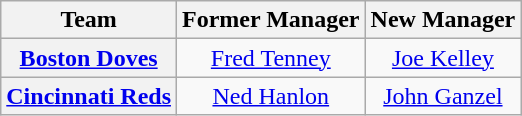<table class="wikitable plainrowheaders" style="text-align:center;">
<tr>
<th>Team</th>
<th>Former Manager</th>
<th>New Manager</th>
</tr>
<tr>
<th scope="row" style="text-align:center;"><a href='#'>Boston Doves</a></th>
<td><a href='#'>Fred Tenney</a></td>
<td><a href='#'>Joe Kelley</a></td>
</tr>
<tr>
<th scope="row" style="text-align:center;"><a href='#'>Cincinnati Reds</a></th>
<td><a href='#'>Ned Hanlon</a></td>
<td><a href='#'>John Ganzel</a></td>
</tr>
</table>
